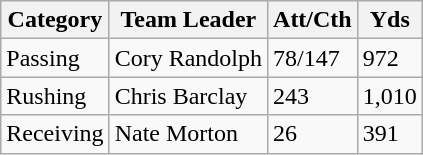<table class="wikitable">
<tr>
<th>Category</th>
<th>Team Leader</th>
<th>Att/Cth</th>
<th>Yds</th>
</tr>
<tr style="background: ##ddffdd;">
<td>Passing</td>
<td>Cory Randolph</td>
<td>78/147</td>
<td>972</td>
</tr>
<tr style="background: ##ffdddd;">
<td>Rushing</td>
<td>Chris Barclay</td>
<td>243</td>
<td>1,010</td>
</tr>
<tr style="background: ##ddffdd;">
<td>Receiving</td>
<td>Nate Morton</td>
<td>26</td>
<td>391</td>
</tr>
</table>
